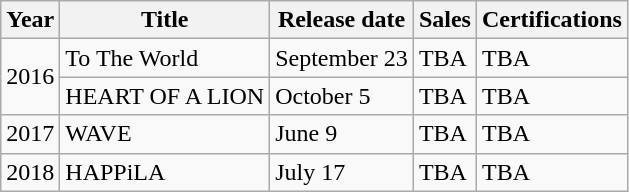<table class="wikitable">
<tr>
<th>Year</th>
<th>Title</th>
<th>Release date</th>
<th>Sales</th>
<th>Certifications</th>
</tr>
<tr>
<td rowspan="2">2016</td>
<td>To The World</td>
<td>September 23</td>
<td>TBA</td>
<td>TBA</td>
</tr>
<tr>
<td>HEART OF A LION</td>
<td>October 5</td>
<td>TBA</td>
<td>TBA</td>
</tr>
<tr>
<td>2017</td>
<td>WAVE</td>
<td>June 9</td>
<td>TBA</td>
<td>TBA</td>
</tr>
<tr>
<td>2018</td>
<td>HAPPiLA</td>
<td>July 17</td>
<td>TBA</td>
<td>TBA</td>
</tr>
</table>
